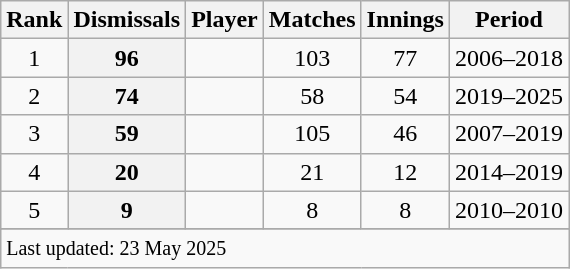<table class="wikitable plainrowheaders sortable">
<tr>
<th scope=col>Rank</th>
<th scope=col>Dismissals</th>
<th scope=col>Player</th>
<th scope=col>Matches</th>
<th scope=col>Innings</th>
<th scope=col>Period</th>
</tr>
<tr>
<td align=center>1</td>
<th scope=row style=text-align:center;>96</th>
<td></td>
<td align=center>103</td>
<td align=center>77</td>
<td>2006–2018</td>
</tr>
<tr>
<td align=center>2</td>
<th scope=row style=text-align:center;>74</th>
<td></td>
<td align=center>58</td>
<td align=center>54</td>
<td>2019–2025</td>
</tr>
<tr>
<td align=center>3</td>
<th scope=row style=text-align:center;>59</th>
<td></td>
<td align=center>105</td>
<td align=center>46</td>
<td>2007–2019</td>
</tr>
<tr>
<td align=center>4</td>
<th scope=row style=text-align:center;>20</th>
<td></td>
<td align=center>21</td>
<td align=center>12</td>
<td>2014–2019</td>
</tr>
<tr>
<td align=center>5</td>
<th scope=row style=text-align:center;>9</th>
<td></td>
<td align=center>8</td>
<td align=center>8</td>
<td>2010–2010</td>
</tr>
<tr>
</tr>
<tr class=sortbottom>
<td colspan=6><small>Last updated: 23 May 2025</small></td>
</tr>
</table>
